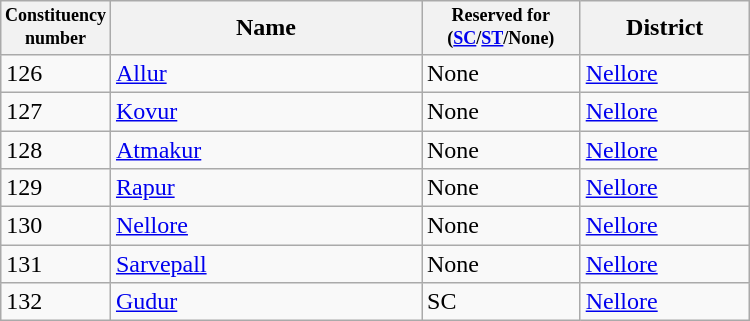<table class="wikitable" width="500px">
<tr>
<th width="50px" style="font-size:75%">Constituency number</th>
<th width="200px">Name</th>
<th width="100px" style="font-size:75%">Reserved for (<a href='#'>SC</a>/<a href='#'>ST</a>/None)</th>
<th>District</th>
</tr>
<tr>
<td>126</td>
<td><a href='#'>Allur</a></td>
<td>None</td>
<td><a href='#'>Nellore</a></td>
</tr>
<tr>
<td>127</td>
<td><a href='#'>Kovur</a></td>
<td>None</td>
<td><a href='#'>Nellore</a></td>
</tr>
<tr>
<td>128</td>
<td><a href='#'>Atmakur</a></td>
<td>None</td>
<td><a href='#'>Nellore</a></td>
</tr>
<tr>
<td>129</td>
<td><a href='#'>Rapur</a></td>
<td>None</td>
<td><a href='#'>Nellore</a></td>
</tr>
<tr>
<td>130</td>
<td><a href='#'>Nellore</a></td>
<td>None</td>
<td><a href='#'>Nellore</a></td>
</tr>
<tr>
<td>131</td>
<td><a href='#'>Sarvepall</a></td>
<td>None</td>
<td><a href='#'>Nellore</a></td>
</tr>
<tr>
<td>132</td>
<td><a href='#'>Gudur</a></td>
<td>SC</td>
<td><a href='#'>Nellore</a></td>
</tr>
</table>
